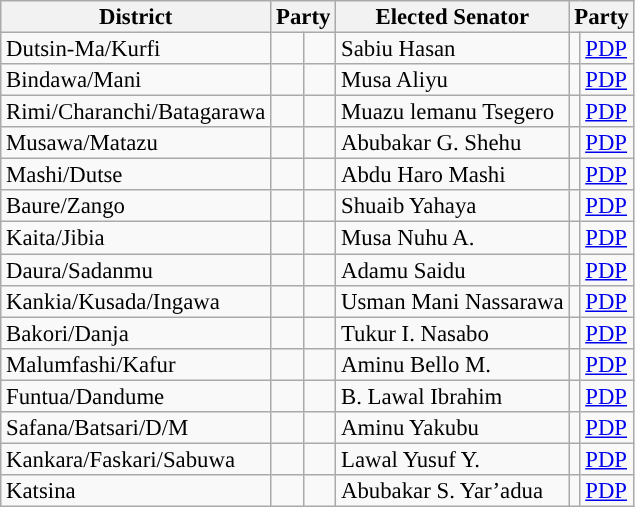<table class="sortable wikitable" style="font-size:95%;line-height:14px;">
<tr>
<th class="unsortable">District</th>
<th colspan="2">Party</th>
<th class="unsortable">Elected Senator</th>
<th colspan="2">Party</th>
</tr>
<tr>
<td>Dutsin-Ma/Kurfi</td>
<td></td>
<td></td>
<td>Sabiu Hasan</td>
<td style="background:"></td>
<td><a href='#'>PDP</a></td>
</tr>
<tr>
<td>Bindawa/Mani</td>
<td></td>
<td></td>
<td>Musa Aliyu</td>
<td style="background:"></td>
<td><a href='#'>PDP</a></td>
</tr>
<tr>
<td>Rimi/Charanchi/Batagarawa</td>
<td></td>
<td></td>
<td>Muazu lemanu Tsegero</td>
<td style="background:"></td>
<td><a href='#'>PDP</a></td>
</tr>
<tr>
<td>Musawa/Matazu</td>
<td></td>
<td></td>
<td>Abubakar G. Shehu</td>
<td style="background:"></td>
<td><a href='#'>PDP</a></td>
</tr>
<tr>
<td>Mashi/Dutse</td>
<td></td>
<td></td>
<td>Abdu Haro Mashi</td>
<td style="background:"></td>
<td><a href='#'>PDP</a></td>
</tr>
<tr>
<td>Baure/Zango</td>
<td></td>
<td></td>
<td>Shuaib Yahaya</td>
<td style="background:"></td>
<td><a href='#'>PDP</a></td>
</tr>
<tr>
<td>Kaita/Jibia</td>
<td></td>
<td></td>
<td>Musa Nuhu A.</td>
<td style="background:"></td>
<td><a href='#'>PDP</a></td>
</tr>
<tr>
<td>Daura/Sadanmu</td>
<td></td>
<td></td>
<td>Adamu Saidu</td>
<td style="background:"></td>
<td><a href='#'>PDP</a></td>
</tr>
<tr>
<td>Kankia/Kusada/Ingawa</td>
<td></td>
<td></td>
<td>Usman Mani Nassarawa</td>
<td style="background:"></td>
<td><a href='#'>PDP</a></td>
</tr>
<tr>
<td>Bakori/Danja</td>
<td></td>
<td></td>
<td>Tukur I. Nasabo</td>
<td style="background:"></td>
<td><a href='#'>PDP</a></td>
</tr>
<tr>
<td>Malumfashi/Kafur</td>
<td></td>
<td></td>
<td>Aminu Bello M.</td>
<td style="background:"></td>
<td><a href='#'>PDP</a></td>
</tr>
<tr>
<td>Funtua/Dandume</td>
<td></td>
<td></td>
<td>B. Lawal Ibrahim</td>
<td style="background:"></td>
<td><a href='#'>PDP</a></td>
</tr>
<tr>
<td>Safana/Batsari/D/M</td>
<td></td>
<td></td>
<td>Aminu Yakubu</td>
<td style="background:"></td>
<td><a href='#'>PDP</a></td>
</tr>
<tr>
<td>Kankara/Faskari/Sabuwa</td>
<td></td>
<td></td>
<td>Lawal Yusuf Y.</td>
<td style="background:"></td>
<td><a href='#'>PDP</a></td>
</tr>
<tr>
<td>Katsina</td>
<td></td>
<td></td>
<td>Abubakar S. Yar’adua</td>
<td style="background:"></td>
<td><a href='#'>PDP</a></td>
</tr>
</table>
